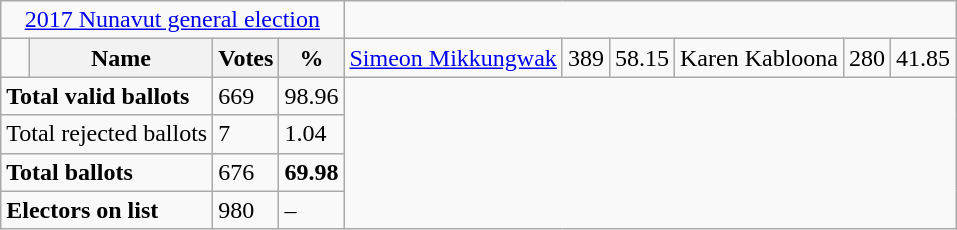<table class="wikitable">
<tr>
<td colspan=4 align=center><a href='#'>2017 Nunavut general election</a></td>
</tr>
<tr>
<td></td>
<th>Name</th>
<th>Votes</th>
<th>%<br></th>
<td><a href='#'>Simeon Mikkungwak</a></td>
<td>389</td>
<td>58.15<br></td>
<td>Karen Kabloona</td>
<td>280</td>
<td>41.85</td>
</tr>
<tr>
<td colspan=2><strong>Total valid ballots</strong></td>
<td>669</td>
<td>98.96</td>
</tr>
<tr>
<td colspan=2>Total rejected ballots</td>
<td>7</td>
<td>1.04</td>
</tr>
<tr>
<td colspan=2><strong>Total ballots</strong></td>
<td>676</td>
<td><strong>69.98</strong></td>
</tr>
<tr>
<td colspan=2><strong>Electors on list</strong></td>
<td>980</td>
<td>–</td>
</tr>
</table>
